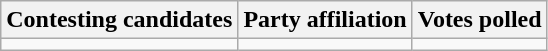<table class="wikitable sortable">
<tr>
<th>Contesting candidates</th>
<th>Party affiliation</th>
<th>Votes polled</th>
</tr>
<tr>
<td></td>
<td></td>
<td></td>
</tr>
</table>
